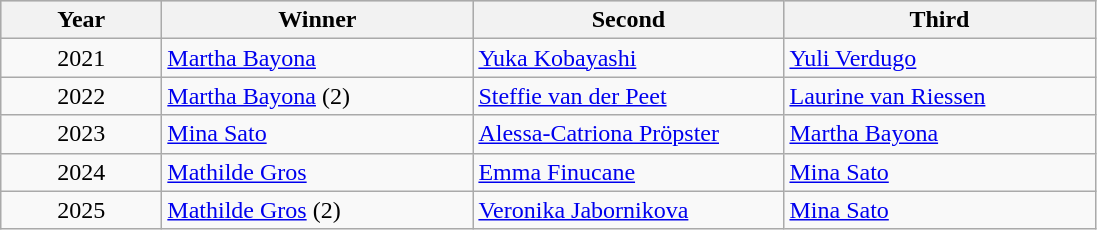<table class="wikitable alternance sortable">
<tr bgcolor="#CCCCCC">
<th width="100">Year</th>
<th width="200">Winner</th>
<th width="200">Second</th>
<th width="200">Third</th>
</tr>
<tr>
<td align="center">2021</td>
<td> <a href='#'>Martha Bayona</a></td>
<td> <a href='#'>Yuka Kobayashi</a></td>
<td> <a href='#'>Yuli Verdugo</a></td>
</tr>
<tr>
<td align="center">2022</td>
<td> <a href='#'>Martha Bayona</a> (2)</td>
<td> <a href='#'>Steffie van der Peet</a></td>
<td> <a href='#'>Laurine van Riessen</a></td>
</tr>
<tr>
<td align="center">2023</td>
<td> <a href='#'>Mina Sato</a></td>
<td> <a href='#'>Alessa-Catriona Pröpster</a></td>
<td> <a href='#'>Martha Bayona</a></td>
</tr>
<tr>
<td align="center">2024</td>
<td> <a href='#'>Mathilde Gros</a></td>
<td> <a href='#'>Emma Finucane</a></td>
<td> <a href='#'>Mina Sato</a></td>
</tr>
<tr>
<td align="center">2025</td>
<td> <a href='#'>Mathilde Gros</a> (2)</td>
<td> <a href='#'>Veronika Jabornikova</a></td>
<td> <a href='#'>Mina Sato</a></td>
</tr>
</table>
